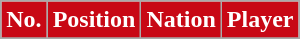<table class="wikitable sortable">
<tr>
<th style="background:#c80815; color:#fff;" scope=col>No.</th>
<th style="background:#c80815; color:#fff;" scope=col>Position</th>
<th style="background:#c80815; color:#fff;" scope=col>Nation</th>
<th style="background:#c80815; color:#fff;" scope=col>Player</th>
</tr>
<tr>
</tr>
</table>
